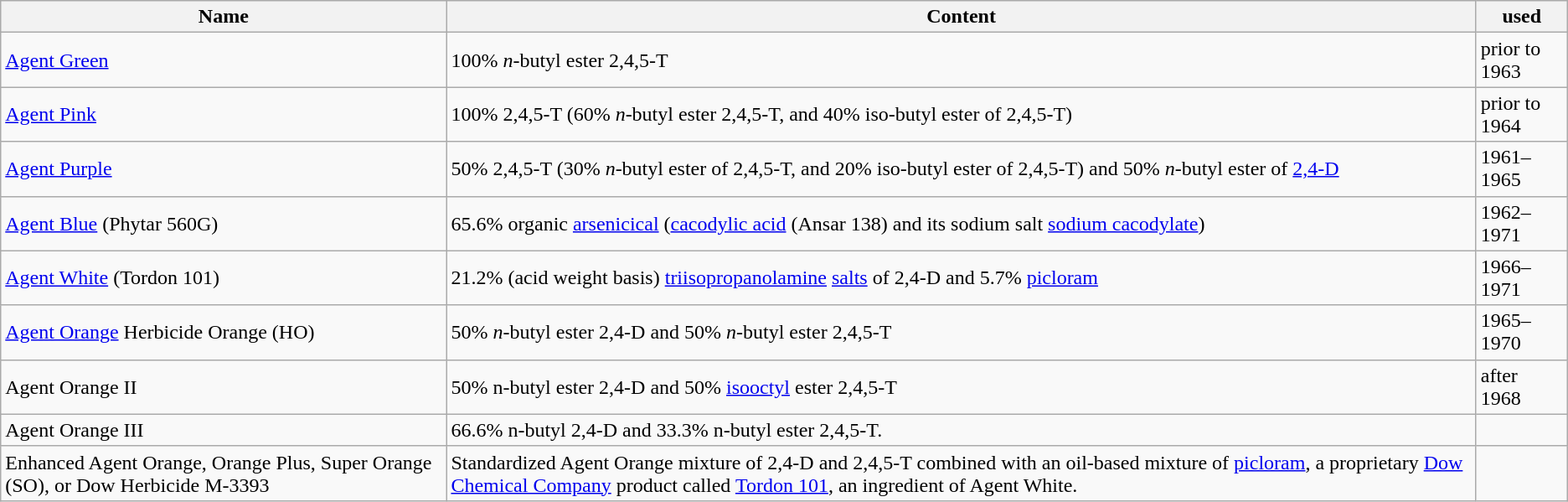<table class="wikitable sortable">
<tr>
<th>Name</th>
<th>Content</th>
<th>used</th>
</tr>
<tr>
<td><a href='#'>Agent Green</a></td>
<td>100% <em>n</em>-butyl ester 2,4,5-T</td>
<td>prior to 1963</td>
</tr>
<tr>
<td><a href='#'>Agent Pink</a></td>
<td>100% 2,4,5-T (60% <em>n</em>-butyl ester 2,4,5-T, and 40% iso-butyl ester of 2,4,5-T)</td>
<td>prior to 1964</td>
</tr>
<tr>
<td><a href='#'>Agent Purple</a></td>
<td>50% 2,4,5-T (30% <em>n</em>-butyl ester of 2,4,5-T, and 20% iso-butyl ester of 2,4,5-T) and 50% <em>n</em>-butyl ester of <a href='#'>2,4-D</a></td>
<td>1961–1965</td>
</tr>
<tr>
<td><a href='#'>Agent Blue</a> (Phytar 560G)</td>
<td>65.6% organic <a href='#'>arsenicical</a> (<a href='#'>cacodylic acid</a> (Ansar 138) and its sodium salt <a href='#'>sodium cacodylate</a>)</td>
<td>1962–1971</td>
</tr>
<tr>
<td><a href='#'>Agent White</a> (Tordon 101)</td>
<td>21.2% (acid weight basis) <a href='#'>triisopropanolamine</a> <a href='#'>salts</a> of 2,4-D and 5.7% <a href='#'>picloram</a></td>
<td>1966–1971</td>
</tr>
<tr>
<td><a href='#'>Agent Orange</a> Herbicide Orange (HO)</td>
<td>50% <em>n</em>-butyl ester 2,4-D and 50% <em>n</em>-butyl ester 2,4,5-T</td>
<td>1965–1970</td>
</tr>
<tr>
<td>Agent Orange II</td>
<td>50% n-butyl ester 2,4-D and 50% <a href='#'>isooctyl</a> ester 2,4,5-T</td>
<td>after 1968</td>
</tr>
<tr>
<td>Agent Orange III</td>
<td>66.6% n-butyl 2,4-D and 33.3% n-butyl ester 2,4,5-T.</td>
<td></td>
</tr>
<tr>
<td>Enhanced Agent Orange, Orange Plus, Super Orange (SO), or Dow Herbicide M-3393</td>
<td>Standardized Agent Orange mixture of 2,4-D and 2,4,5-T combined with an oil-based mixture of <a href='#'>picloram</a>, a proprietary <a href='#'>Dow Chemical Company</a> product called <a href='#'>Tordon 101</a>, an ingredient of Agent White.</td>
<td></td>
</tr>
</table>
